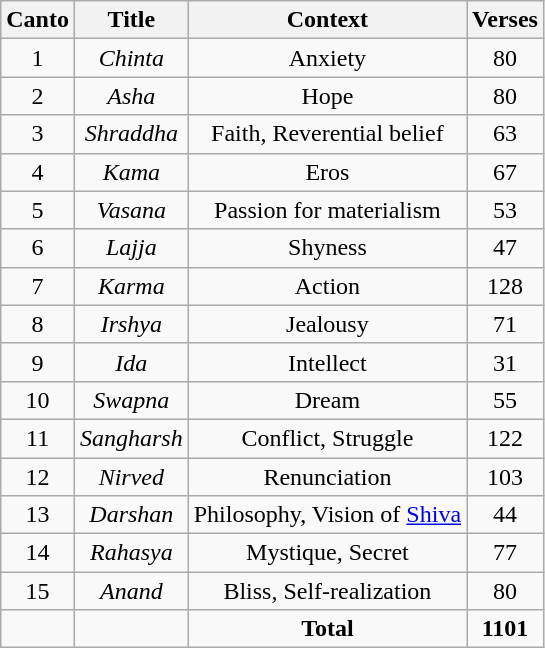<table class="wikitable sortable" style="text-align: center;">
<tr>
<th><strong>Canto</strong></th>
<th><strong>Title</strong></th>
<th><strong>Context</strong></th>
<th><strong>Verses</strong></th>
</tr>
<tr>
<td>1</td>
<td><em>Chinta</em></td>
<td>Anxiety</td>
<td>80</td>
</tr>
<tr>
<td>2</td>
<td><em>Asha</em></td>
<td>Hope</td>
<td>80</td>
</tr>
<tr>
<td>3</td>
<td><em>Shraddha</em></td>
<td>Faith, Reverential belief</td>
<td>63</td>
</tr>
<tr>
<td>4</td>
<td><em>Kama</em></td>
<td>Eros</td>
<td>67</td>
</tr>
<tr>
<td>5</td>
<td><em>Vasana</em></td>
<td>Passion for materialism</td>
<td>53</td>
</tr>
<tr>
<td>6</td>
<td><em>Lajja</em></td>
<td>Shyness</td>
<td>47</td>
</tr>
<tr>
<td>7</td>
<td><em>Karma</em></td>
<td>Action</td>
<td>128</td>
</tr>
<tr>
<td>8</td>
<td><em>Irshya</em></td>
<td>Jealousy</td>
<td>71</td>
</tr>
<tr>
<td>9</td>
<td><em>Ida</em></td>
<td>Intellect</td>
<td>31</td>
</tr>
<tr>
<td>10</td>
<td><em>Swapna</em></td>
<td>Dream</td>
<td>55</td>
</tr>
<tr>
<td>11</td>
<td><em>Sangharsh</em></td>
<td>Conflict, Struggle</td>
<td>122</td>
</tr>
<tr>
<td>12</td>
<td><em>Nirved</em></td>
<td>Renunciation</td>
<td>103</td>
</tr>
<tr>
<td>13</td>
<td><em>Darshan</em></td>
<td>Philosophy, Vision of <a href='#'>Shiva</a></td>
<td>44</td>
</tr>
<tr>
<td>14</td>
<td><em>Rahasya</em></td>
<td>Mystique, Secret</td>
<td>77</td>
</tr>
<tr>
<td>15</td>
<td><em>Anand</em></td>
<td>Bliss, Self-realization</td>
<td>80</td>
</tr>
<tr>
<td></td>
<td></td>
<td><strong>Total</strong></td>
<td><strong>1101</strong></td>
</tr>
</table>
